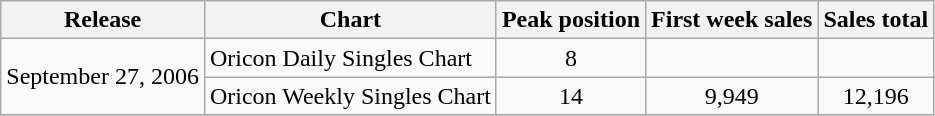<table class="wikitable">
<tr>
<th>Release</th>
<th>Chart</th>
<th>Peak position</th>
<th>First week sales</th>
<th>Sales total</th>
</tr>
<tr>
<td rowspan=2>September 27, 2006</td>
<td>Oricon Daily Singles Chart</td>
<td align="center">8</td>
<td></td>
<td></td>
</tr>
<tr>
<td>Oricon Weekly Singles Chart</td>
<td align="center">14</td>
<td align="center">9,949</td>
<td align="center">12,196</td>
</tr>
<tr>
</tr>
</table>
